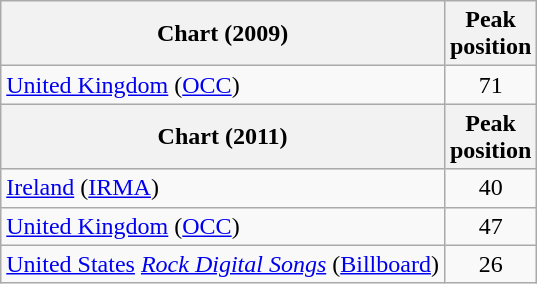<table class="wikitable">
<tr>
<th align="left">Chart (2009)</th>
<th style="text-align:center;">Peak <br>position</th>
</tr>
<tr>
<td align="left"><a href='#'>United Kingdom</a> (<a href='#'>OCC</a>)</td>
<td style="text-align:center;">71</td>
</tr>
<tr>
<th align="left">Chart (2011)</th>
<th style="text-align:center;">Peak <br>position</th>
</tr>
<tr>
<td align="left"><a href='#'>Ireland</a> (<a href='#'>IRMA</a>)</td>
<td style="text-align:center;">40</td>
</tr>
<tr>
<td align="left"><a href='#'>United Kingdom</a> (<a href='#'>OCC</a>)</td>
<td style="text-align:center;">47</td>
</tr>
<tr>
<td align="left"><a href='#'>United States</a> <em><a href='#'>Rock Digital Songs</a></em> (<a href='#'>Billboard</a>)</td>
<td style="text-align:center;">26</td>
</tr>
</table>
